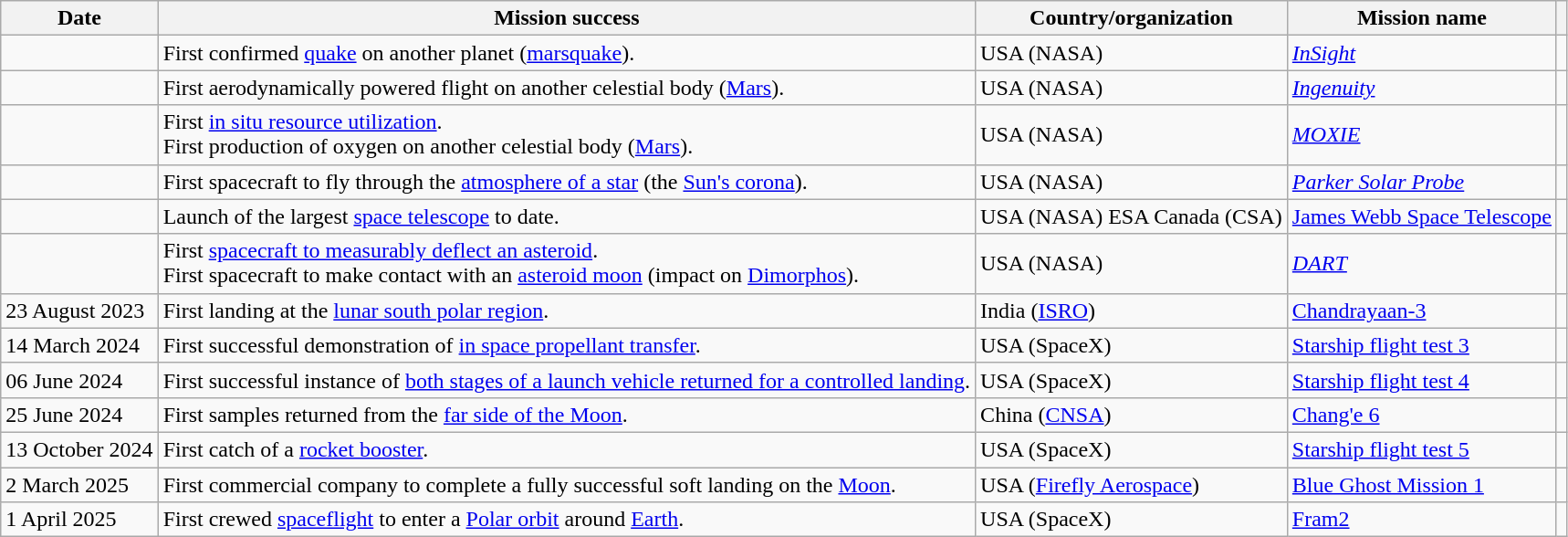<table class="wikitable sticky-header">
<tr>
<th>Date</th>
<th>Mission success</th>
<th>Country/organization</th>
<th>Mission name</th>
<th></th>
</tr>
<tr>
<td></td>
<td>First confirmed <a href='#'>quake</a> on another planet (<a href='#'>marsquake</a>).</td>
<td> USA (NASA)</td>
<td><em><a href='#'>InSight</a></em></td>
<td></td>
</tr>
<tr>
<td></td>
<td>First aerodynamically powered flight on another celestial body (<a href='#'>Mars</a>).</td>
<td> USA (NASA)</td>
<td><em><a href='#'>Ingenuity</a></em></td>
<td></td>
</tr>
<tr>
<td></td>
<td>First <a href='#'>in situ resource utilization</a>.<br>First production of oxygen on another celestial body (<a href='#'>Mars</a>).</td>
<td> USA (NASA)</td>
<td><a href='#'><em>MOXIE</em></a></td>
<td></td>
</tr>
<tr>
<td></td>
<td>First spacecraft to fly through the <a href='#'>atmosphere of a star</a> (the <a href='#'>Sun's corona</a>).</td>
<td> USA (NASA)</td>
<td><em><a href='#'>Parker Solar Probe</a></em></td>
<td></td>
</tr>
<tr>
<td></td>
<td>Launch of the largest <a href='#'>space telescope</a> to date.</td>
<td> USA (NASA)  ESA  Canada (CSA)</td>
<td><a href='#'>James Webb Space Telescope</a></td>
<td></td>
</tr>
<tr>
<td></td>
<td>First <a href='#'>spacecraft to measurably deflect an asteroid</a>.<br>First spacecraft to make contact with an <a href='#'>asteroid moon</a> (impact on <a href='#'>Dimorphos</a>).</td>
<td> USA (NASA)</td>
<td><a href='#'><em>DART</em></a></td>
<td></td>
</tr>
<tr>
<td>23 August 2023</td>
<td>First landing at the <a href='#'>lunar south polar region</a>.</td>
<td> India (<a href='#'>ISRO</a>)</td>
<td><a href='#'>Chandrayaan-3</a></td>
<td></td>
</tr>
<tr>
<td>14 March 2024</td>
<td>First successful demonstration of <a href='#'>in space propellant transfer</a>.</td>
<td> USA (SpaceX)</td>
<td><a href='#'>Starship flight test 3</a></td>
<td></td>
</tr>
<tr>
<td>06 June 2024</td>
<td>First successful instance of <a href='#'>both stages of a launch vehicle returned for a controlled landing</a>.</td>
<td> USA (SpaceX)</td>
<td><a href='#'>Starship flight test 4</a></td>
<td></td>
</tr>
<tr>
<td>25 June 2024</td>
<td>First samples returned from the <a href='#'>far side of the Moon</a>.</td>
<td> China (<a href='#'>CNSA</a>)</td>
<td><a href='#'>Chang'e 6</a></td>
<td></td>
</tr>
<tr>
<td>13 October 2024</td>
<td>First catch of a <a href='#'>rocket booster</a>.</td>
<td> USA (SpaceX)</td>
<td><a href='#'>Starship flight test 5</a></td>
<td></td>
</tr>
<tr>
<td>2 March 2025</td>
<td>First commercial company to complete a fully successful soft landing on the <a href='#'>Moon</a>.</td>
<td> USA (<a href='#'>Firefly Aerospace</a>)</td>
<td><a href='#'>Blue Ghost Mission 1</a></td>
<td></td>
</tr>
<tr>
<td>1 April 2025</td>
<td>First crewed <a href='#'>spaceflight</a> to enter a <a href='#'>Polar orbit</a> around <a href='#'>Earth</a>.</td>
<td> USA (SpaceX)</td>
<td><a href='#'>Fram2</a></td>
<td></td>
</tr>
</table>
